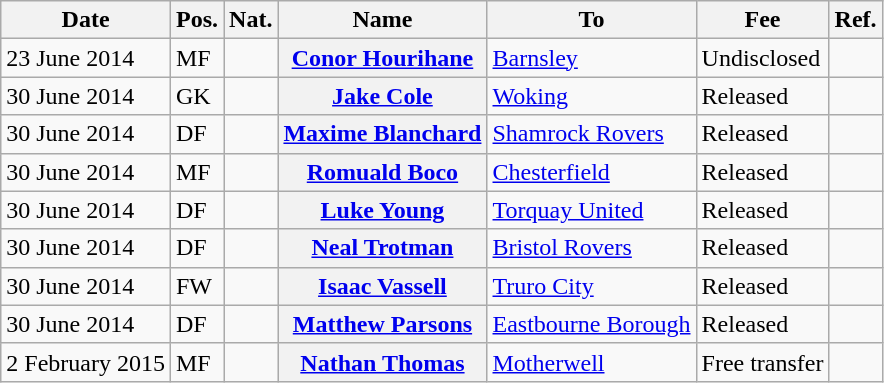<table class="wikitable sortable plainrowheaders">
<tr>
<th scope=col>Date</th>
<th scope=col>Pos.</th>
<th scope=col>Nat.</th>
<th scope=col>Name</th>
<th scope=col>To</th>
<th scope=col>Fee</th>
<th scope=col class=unsortable>Ref.</th>
</tr>
<tr>
<td>23 June 2014</td>
<td>MF</td>
<td></td>
<th scope=row><a href='#'>Conor Hourihane</a></th>
<td><a href='#'>Barnsley</a></td>
<td>Undisclosed</td>
<td></td>
</tr>
<tr>
<td>30 June 2014</td>
<td>GK</td>
<td></td>
<th scope=row><a href='#'>Jake Cole</a></th>
<td><a href='#'>Woking</a></td>
<td>Released</td>
<td></td>
</tr>
<tr>
<td>30 June 2014</td>
<td>DF</td>
<td></td>
<th scope=row><a href='#'>Maxime Blanchard</a></th>
<td><a href='#'>Shamrock Rovers</a></td>
<td>Released</td>
<td></td>
</tr>
<tr>
<td>30 June 2014</td>
<td>MF</td>
<td></td>
<th scope=row><a href='#'>Romuald Boco</a></th>
<td><a href='#'>Chesterfield</a></td>
<td>Released</td>
<td></td>
</tr>
<tr>
<td>30 June 2014</td>
<td>DF</td>
<td></td>
<th scope=row><a href='#'>Luke Young</a></th>
<td><a href='#'>Torquay United</a></td>
<td>Released</td>
<td></td>
</tr>
<tr>
<td>30 June 2014</td>
<td>DF</td>
<td></td>
<th scope=row><a href='#'>Neal Trotman</a></th>
<td><a href='#'>Bristol Rovers</a></td>
<td>Released</td>
<td></td>
</tr>
<tr>
<td>30 June 2014</td>
<td>FW</td>
<td></td>
<th scope=row><a href='#'>Isaac Vassell</a></th>
<td><a href='#'>Truro City</a></td>
<td>Released</td>
<td></td>
</tr>
<tr>
<td>30 June 2014</td>
<td>DF</td>
<td></td>
<th scope=row><a href='#'>Matthew Parsons</a></th>
<td><a href='#'>Eastbourne Borough</a></td>
<td>Released</td>
<td></td>
</tr>
<tr>
<td>2 February 2015</td>
<td>MF</td>
<td></td>
<th scope=row><a href='#'>Nathan Thomas</a></th>
<td><a href='#'>Motherwell</a></td>
<td>Free transfer</td>
<td></td>
</tr>
</table>
